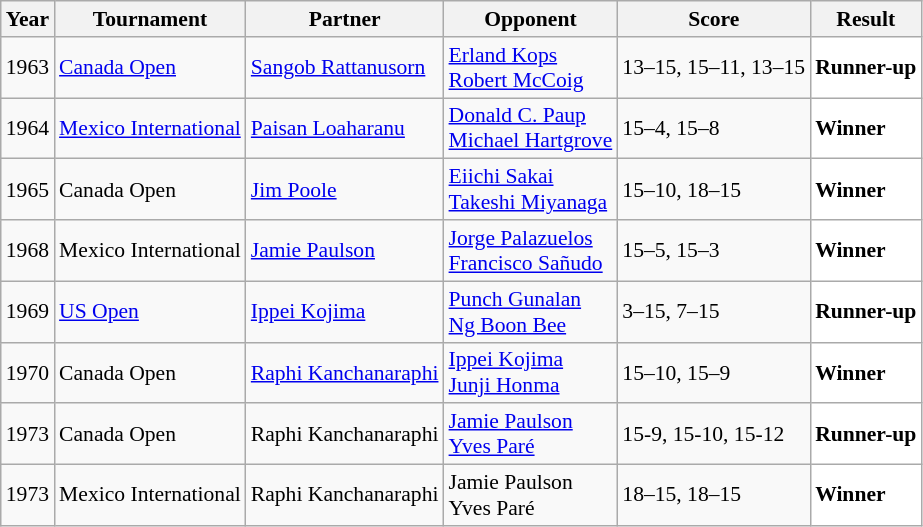<table class="sortable wikitable" style="font-size: 90%;">
<tr>
<th>Year</th>
<th>Tournament</th>
<th>Partner</th>
<th>Opponent</th>
<th>Score</th>
<th>Result</th>
</tr>
<tr>
<td align="center">1963</td>
<td><a href='#'>Canada Open</a></td>
<td> <a href='#'>Sangob Rattanusorn</a></td>
<td> <a href='#'>Erland Kops</a><br> <a href='#'>Robert McCoig</a></td>
<td>13–15, 15–11, 13–15</td>
<td style="text-align:left; background:white"> <strong>Runner-up</strong></td>
</tr>
<tr>
<td align="center">1964</td>
<td><a href='#'>Mexico International</a></td>
<td> <a href='#'>Paisan Loaharanu</a></td>
<td> <a href='#'>Donald C. Paup</a><br> <a href='#'>Michael Hartgrove</a></td>
<td>15–4, 15–8</td>
<td style="text-align:left; background:white"> <strong>Winner</strong></td>
</tr>
<tr>
<td align="center">1965</td>
<td>Canada Open</td>
<td> <a href='#'>Jim Poole</a></td>
<td> <a href='#'>Eiichi Sakai</a><br> <a href='#'>Takeshi Miyanaga</a></td>
<td>15–10, 18–15</td>
<td style="text-align:left; background:white"> <strong>Winner</strong></td>
</tr>
<tr>
<td align="center">1968</td>
<td>Mexico International</td>
<td> <a href='#'>Jamie Paulson</a></td>
<td> <a href='#'>Jorge Palazuelos</a><br> <a href='#'>Francisco Sañudo</a></td>
<td>15–5, 15–3</td>
<td style="text-align:left; background:white"> <strong>Winner</strong></td>
</tr>
<tr>
<td align="center">1969</td>
<td><a href='#'>US Open</a></td>
<td> <a href='#'>Ippei Kojima</a></td>
<td> <a href='#'>Punch Gunalan</a><br> <a href='#'>Ng Boon Bee</a></td>
<td>3–15, 7–15</td>
<td style="text-align:left; background:white"> <strong>Runner-up</strong></td>
</tr>
<tr>
<td align="center">1970</td>
<td>Canada Open</td>
<td> <a href='#'>Raphi Kanchanaraphi</a></td>
<td> <a href='#'>Ippei Kojima</a><br> <a href='#'>Junji Honma</a></td>
<td>15–10, 15–9</td>
<td style="text-align:left; background:white"> <strong>Winner</strong></td>
</tr>
<tr>
<td align="center">1973</td>
<td>Canada Open</td>
<td> Raphi Kanchanaraphi</td>
<td> <a href='#'>Jamie Paulson</a><br> <a href='#'>Yves Paré</a></td>
<td>15-9, 15-10, 15-12</td>
<td style="text-align:left; background:white"> <strong>Runner-up</strong></td>
</tr>
<tr>
<td align="center">1973</td>
<td>Mexico International</td>
<td> Raphi Kanchanaraphi</td>
<td> Jamie Paulson<br> Yves Paré</td>
<td>18–15, 18–15</td>
<td style="text-align:left; background:white"> <strong>Winner</strong></td>
</tr>
</table>
